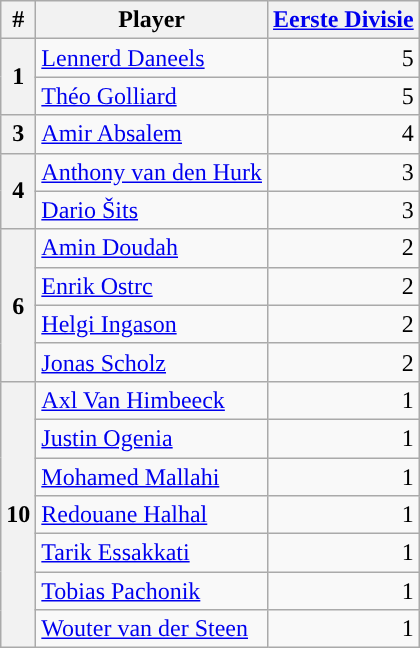<table class="wikitable" style="text-align:right;">
<tr>
<th>#</th>
<th>Player</th>
<th><a href='#'>Eerste Divisie</a></th>
</tr>
<tr>
<th rowspan=2 align=center>1</th>
<td align=left> <a href='#'>Lennerd Daneels</a></td>
<td>5</td>
</tr>
<tr>
<td align=left> <a href='#'>Théo Golliard</a></td>
<td>5</td>
</tr>
<tr>
<th align=center>3</th>
<td align=left> <a href='#'>Amir Absalem</a></td>
<td>4</td>
</tr>
<tr>
<th rowspan=2 align=center>4</th>
<td align=left> <a href='#'>Anthony van den Hurk</a></td>
<td>3</td>
</tr>
<tr>
<td align=left> <a href='#'>Dario Šits</a></td>
<td>3</td>
</tr>
<tr>
<th align=center rowspan=4>6</th>
<td align=left> <a href='#'>Amin Doudah</a></td>
<td>2</td>
</tr>
<tr>
<td align=left> <a href='#'>Enrik Ostrc</a></td>
<td>2</td>
</tr>
<tr>
<td align=left> <a href='#'>Helgi Ingason</a></td>
<td>2</td>
</tr>
<tr>
<td align=left> <a href='#'>Jonas Scholz</a></td>
<td>2</td>
</tr>
<tr>
<th align=center rowspan=7>10</th>
<td align=left> <a href='#'>Axl Van Himbeeck</a></td>
<td>1</td>
</tr>
<tr>
<td align=left> <a href='#'>Justin Ogenia</a></td>
<td>1</td>
</tr>
<tr>
<td align=left> <a href='#'>Mohamed Mallahi</a></td>
<td>1</td>
</tr>
<tr>
<td align=left> <a href='#'>Redouane Halhal</a></td>
<td>1</td>
</tr>
<tr>
<td align=left> <a href='#'>Tarik Essakkati</a></td>
<td>1</td>
</tr>
<tr>
<td align=left> <a href='#'>Tobias Pachonik</a></td>
<td>1</td>
</tr>
<tr>
<td align=left> <a href='#'>Wouter van der Steen</a></td>
<td>1</td>
</tr>
</table>
